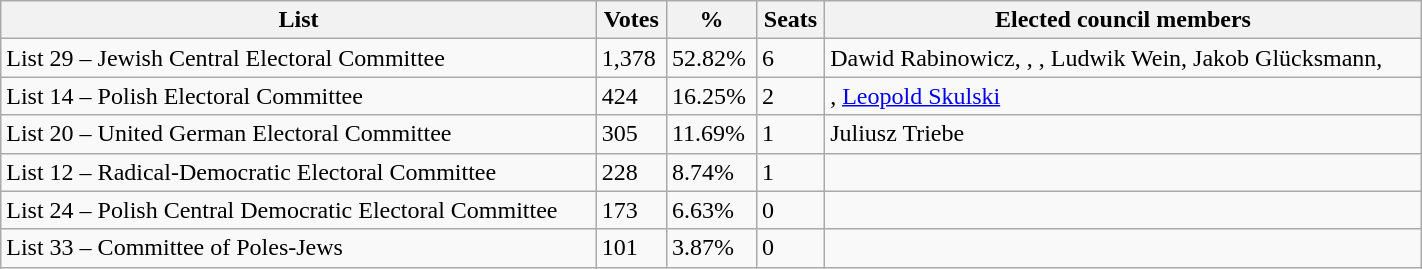<table class="wikitable" width="75%">
<tr>
<th>List</th>
<th>Votes</th>
<th>%</th>
<th>Seats</th>
<th>Elected council members</th>
</tr>
<tr>
<td>List 29 – Jewish Central Electoral Committee</td>
<td>1,378</td>
<td>52.82%</td>
<td>6</td>
<td>Dawid Rabinowicz, , , Ludwik Wein, Jakob Glücksmann, </td>
</tr>
<tr>
<td>List 14 – Polish Electoral Committee</td>
<td>424</td>
<td>16.25%</td>
<td>2</td>
<td>, <a href='#'>Leopold Skulski</a></td>
</tr>
<tr>
<td>List 20 – United German Electoral Committee</td>
<td>305</td>
<td>11.69%</td>
<td>1</td>
<td>Juliusz Triebe</td>
</tr>
<tr>
<td>List 12 – Radical-Democratic Electoral Committee</td>
<td>228</td>
<td>8.74%</td>
<td>1</td>
<td></td>
</tr>
<tr>
<td>List 24 – Polish Central Democratic Electoral Committee</td>
<td>173</td>
<td>6.63%</td>
<td>0</td>
<td></td>
</tr>
<tr>
<td>List 33 – Committee of Poles-Jews</td>
<td>101</td>
<td>3.87%</td>
<td>0</td>
<td></td>
</tr>
</table>
